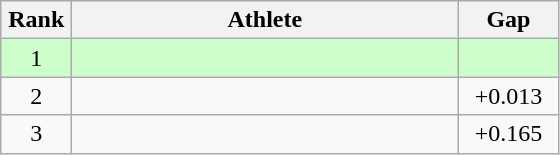<table class=wikitable style="text-align:center">
<tr>
<th width=40>Rank</th>
<th width=250>Athlete</th>
<th width=60>Gap</th>
</tr>
<tr bgcolor="ccffcc">
<td>1</td>
<td align=left></td>
<td></td>
</tr>
<tr>
<td>2</td>
<td align=left></td>
<td>+0.013</td>
</tr>
<tr>
<td>3</td>
<td align=left></td>
<td>+0.165</td>
</tr>
</table>
